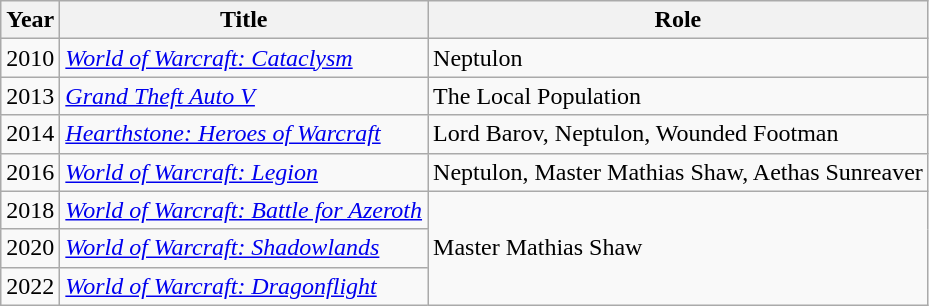<table class="wikitable sortable">
<tr>
<th>Year</th>
<th>Title</th>
<th class="unsortable">Role</th>
</tr>
<tr>
<td>2010</td>
<td><em><a href='#'>World of Warcraft: Cataclysm</a></em></td>
<td>Neptulon</td>
</tr>
<tr>
<td>2013</td>
<td><em><a href='#'>Grand Theft Auto V</a></em></td>
<td>The Local Population</td>
</tr>
<tr>
<td>2014</td>
<td><em><a href='#'>Hearthstone: Heroes of Warcraft</a></em></td>
<td>Lord Barov, Neptulon, Wounded Footman</td>
</tr>
<tr>
<td>2016</td>
<td><em><a href='#'>World of Warcraft: Legion</a></em></td>
<td>Neptulon, Master Mathias Shaw, Aethas Sunreaver</td>
</tr>
<tr>
<td>2018</td>
<td><em><a href='#'>World of Warcraft: Battle for Azeroth</a></em></td>
<td rowspan=3>Master Mathias Shaw</td>
</tr>
<tr>
<td>2020</td>
<td><em><a href='#'>World of Warcraft: Shadowlands</a></em></td>
</tr>
<tr>
<td>2022</td>
<td><em><a href='#'>World of Warcraft: Dragonflight</a></em></td>
</tr>
</table>
